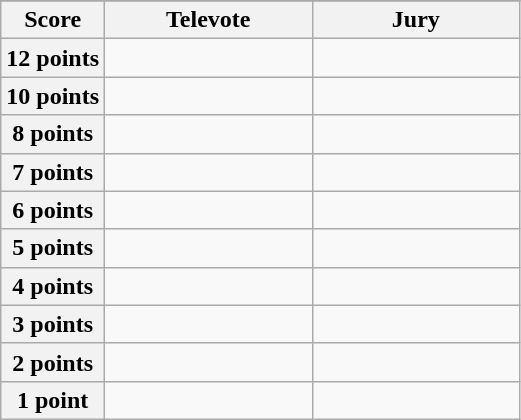<table class="wikitable">
<tr>
</tr>
<tr>
<th scope="col" width="20%">Score</th>
<th scope="col" width="40%">Televote</th>
<th scope="col" width="40%">Jury</th>
</tr>
<tr>
<th scope="row">12 points</th>
<td></td>
<td></td>
</tr>
<tr>
<th scope="row">10 points</th>
<td></td>
<td></td>
</tr>
<tr>
<th scope="row">8 points</th>
<td></td>
<td></td>
</tr>
<tr>
<th scope="row">7 points</th>
<td></td>
<td></td>
</tr>
<tr>
<th scope="row">6 points</th>
<td></td>
<td></td>
</tr>
<tr>
<th scope="row">5 points</th>
<td></td>
<td></td>
</tr>
<tr>
<th scope="row">4 points</th>
<td></td>
<td></td>
</tr>
<tr>
<th scope="row">3 points</th>
<td></td>
<td></td>
</tr>
<tr>
<th scope="row">2 points</th>
<td></td>
<td></td>
</tr>
<tr>
<th scope="row">1 point</th>
<td></td>
<td></td>
</tr>
</table>
